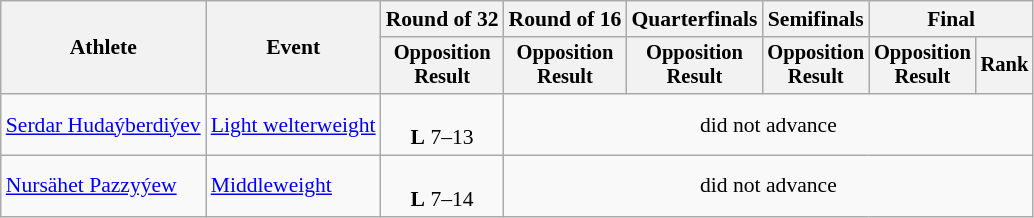<table class="wikitable" style="font-size:90%">
<tr>
<th rowspan=2>Athlete</th>
<th rowspan=2>Event</th>
<th>Round of 32</th>
<th>Round of 16</th>
<th>Quarterfinals</th>
<th>Semifinals</th>
<th colspan=2>Final</th>
</tr>
<tr style="font-size:95%">
<th>Opposition<br>Result</th>
<th>Opposition<br>Result</th>
<th>Opposition<br>Result</th>
<th>Opposition<br>Result</th>
<th>Opposition<br>Result</th>
<th>Rank</th>
</tr>
<tr align=center>
<td align=left><a href='#'>Serdar Hudaýberdiýev</a></td>
<td align=left><a href='#'>Light welterweight</a></td>
<td><br><strong>L</strong> 7–13</td>
<td colspan=5>did not advance</td>
</tr>
<tr align=center>
<td align=left><a href='#'>Nursähet Pazzyýew</a></td>
<td align=left><a href='#'>Middleweight</a></td>
<td><br><strong>L</strong> 7–14</td>
<td colspan=5>did not advance</td>
</tr>
</table>
